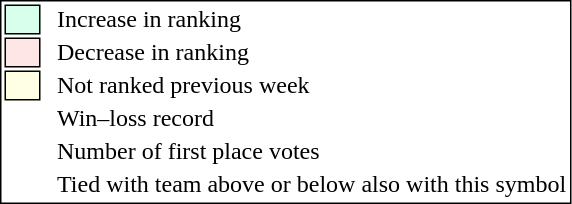<table style="border:1px solid black;">
<tr>
<td style="background:#D8FFEB; width:20px; border:1px solid black;"></td>
<td> </td>
<td>Increase in ranking</td>
</tr>
<tr>
<td style="background:#FFE6E6; width:20px; border:1px solid black;"></td>
<td> </td>
<td>Decrease in ranking</td>
</tr>
<tr>
<td style="background:#FFFFE6; width:20px; border:1px solid black;"></td>
<td> </td>
<td>Not ranked previous week</td>
</tr>
<tr>
<td></td>
<td> </td>
<td>Win–loss record</td>
</tr>
<tr>
<td></td>
<td> </td>
<td>Number of first place votes</td>
</tr>
<tr>
<td></td>
<td></td>
<td>Tied with team above or below also with this symbol</td>
</tr>
</table>
